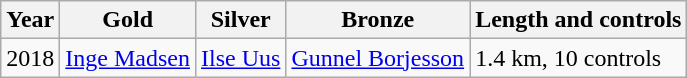<table class="wikitable">
<tr>
<th>Year</th>
<th>Gold</th>
<th>Silver</th>
<th>Bronze</th>
<th>Length and controls</th>
</tr>
<tr>
<td>2018</td>
<td> <a href='#'>Inge Madsen</a></td>
<td> <a href='#'>Ilse Uus</a></td>
<td> <a href='#'>Gunnel Borjesson</a></td>
<td>1.4 km, 10 controls</td>
</tr>
</table>
